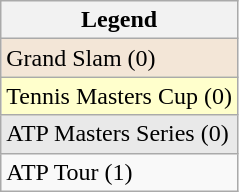<table class="wikitable">
<tr>
<th>Legend</th>
</tr>
<tr bgcolor="#f3e6d7">
<td>Grand Slam (0)</td>
</tr>
<tr bgcolor="ffffcc">
<td>Tennis Masters Cup (0)</td>
</tr>
<tr bgcolor="E9E9E9">
<td>ATP Masters Series (0)</td>
</tr>
<tr>
<td>ATP Tour (1)</td>
</tr>
</table>
